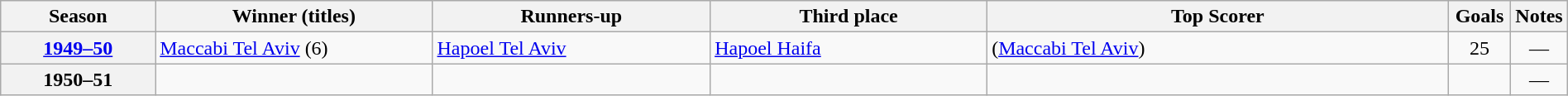<table class="wikitable sortable plainrowheaders" style="width:100%;">
<tr>
<th style="width:10%;">Season</th>
<th style="width:18%;">Winner (titles)</th>
<th style="width:18%;">Runners-up</th>
<th style="width:18%;">Third place</th>
<th style="width:30%;">Top Scorer</th>
<th style="width:4%;">Goals</th>
<th style="width:2%;">Notes</th>
</tr>
<tr>
<th><a href='#'>1949–50</a></th>
<td><a href='#'>Maccabi Tel Aviv</a> (6)</td>
<td><a href='#'>Hapoel Tel Aviv</a></td>
<td><a href='#'>Hapoel Haifa</a></td>
<td> (<a href='#'>Maccabi Tel Aviv</a>)</td>
<td align=center>25</td>
<td align=center>—</td>
</tr>
<tr>
<th>1950–51</th>
<td align=center></td>
<td align=center></td>
<td align=center></td>
<td align=center></td>
<td align=center></td>
<td align=center>—</td>
</tr>
</table>
